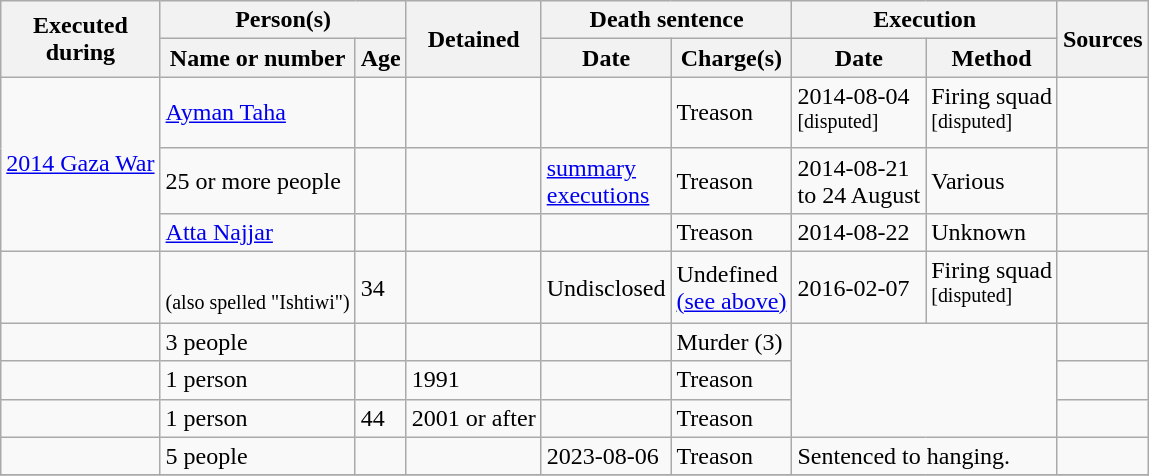<table class="wikitable sortable">
<tr>
<th rowspan=2>Executed <br> during</th>
<th colspan=2>Person(s)</th>
<th rowspan=2>Detained</th>
<th colspan=2>Death sentence</th>
<th colspan=2>Execution</th>
<th rowspan=2>Sources</th>
</tr>
<tr>
<th>Name or number</th>
<th>Age</th>
<th>Date</th>
<th>Charge(s)</th>
<th>Date</th>
<th>Method</th>
</tr>
<tr>
<td rowspan=3><a href='#'>2014 Gaza War</a></td>
<td><a href='#'>Ayman Taha</a></td>
<td></td>
<td></td>
<td></td>
<td>Treason </td>
<td>2014-08-04 <br> <sup>[disputed]</sup></td>
<td>Firing squad <br> <sup>[disputed]</sup></td>
<td></td>
</tr>
<tr>
<td>25 or more people</td>
<td></td>
<td></td>
<td><a href='#'>summary <br> executions</a></td>
<td>Treason </td>
<td>2014-08-21 <br> to 24 August</td>
<td>Various</td>
<td></td>
</tr>
<tr>
<td><a href='#'>Atta Najjar</a></td>
<td></td>
<td></td>
<td></td>
<td>Treason</td>
<td>2014-08-22</td>
<td>Unknown</td>
<td></td>
</tr>
<tr>
<td></td>
<td><br><small>(also spelled "Ishtiwi")</small></td>
<td>34</td>
<td></td>
<td>Undisclosed</td>
<td>Undefined <br> <a href='#'>(see above)</a></td>
<td>2016-02-07</td>
<td>Firing squad <br> <sup>[disputed]</sup></td>
<td></td>
</tr>
<tr>
<td></td>
<td>3 people</td>
<td></td>
<td></td>
<td></td>
<td>Murder (3)</td>
<td colspan=2 rowspan=3></td>
<td></td>
</tr>
<tr>
<td></td>
<td>1 person</td>
<td></td>
<td>1991</td>
<td></td>
<td>Treason </td>
<td></td>
</tr>
<tr>
<td></td>
<td>1 person</td>
<td>44</td>
<td>2001 or after</td>
<td></td>
<td>Treason </td>
<td></td>
</tr>
<tr>
<td></td>
<td>5 people</td>
<td></td>
<td></td>
<td>2023-08-06</td>
<td>Treason</td>
<td colspan=2>Sentenced to hanging.</td>
<td></td>
</tr>
<tr>
</tr>
</table>
